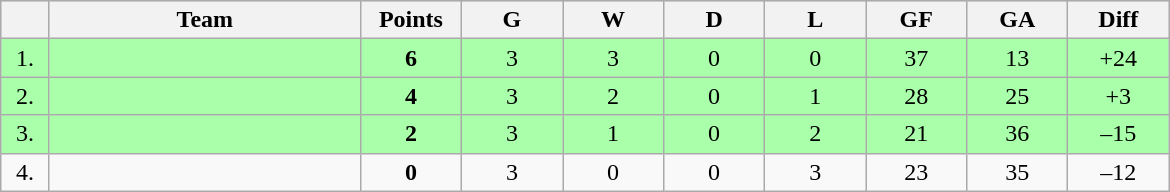<table class=wikitable style="text-align:center">
<tr bgcolor="#DCDCDC">
<th width="25"></th>
<th width="200">Team</th>
<th width="60">Points</th>
<th width="60">G</th>
<th width="60">W</th>
<th width="60">D</th>
<th width="60">L</th>
<th width="60">GF</th>
<th width="60">GA</th>
<th width="60">Diff</th>
</tr>
<tr bgcolor=#AAFFAA>
<td>1.</td>
<td align=left></td>
<td><strong>6</strong></td>
<td>3</td>
<td>3</td>
<td>0</td>
<td>0</td>
<td>37</td>
<td>13</td>
<td>+24</td>
</tr>
<tr bgcolor=#AAFFAA>
<td>2.</td>
<td align=left></td>
<td><strong>4</strong></td>
<td>3</td>
<td>2</td>
<td>0</td>
<td>1</td>
<td>28</td>
<td>25</td>
<td>+3</td>
</tr>
<tr bgcolor=#AAFFAA>
<td>3.</td>
<td align=left></td>
<td><strong>2</strong></td>
<td>3</td>
<td>1</td>
<td>0</td>
<td>2</td>
<td>21</td>
<td>36</td>
<td>–15</td>
</tr>
<tr>
<td>4.</td>
<td align=left></td>
<td><strong>0</strong></td>
<td>3</td>
<td>0</td>
<td>0</td>
<td>3</td>
<td>23</td>
<td>35</td>
<td>–12</td>
</tr>
</table>
